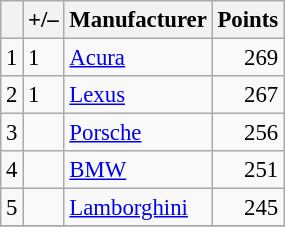<table class="wikitable" style="font-size: 95%;">
<tr>
<th scope="col"></th>
<th scope="col">+/–</th>
<th scope="col">Manufacturer</th>
<th scope="col">Points</th>
</tr>
<tr>
<td align=center>1</td>
<td align="left"> 1</td>
<td> <a href='#'>Acura</a></td>
<td align=right>269</td>
</tr>
<tr>
<td align=center>2</td>
<td align="left"> 1</td>
<td> <a href='#'>Lexus</a></td>
<td align=right>267</td>
</tr>
<tr>
<td align=center>3</td>
<td align="left"></td>
<td> <a href='#'>Porsche</a></td>
<td align=right>256</td>
</tr>
<tr>
<td align=center>4</td>
<td align="left"></td>
<td> <a href='#'>BMW</a></td>
<td align=right>251</td>
</tr>
<tr>
<td align=center>5</td>
<td align="left"></td>
<td> <a href='#'>Lamborghini</a></td>
<td align=right>245</td>
</tr>
<tr>
</tr>
</table>
